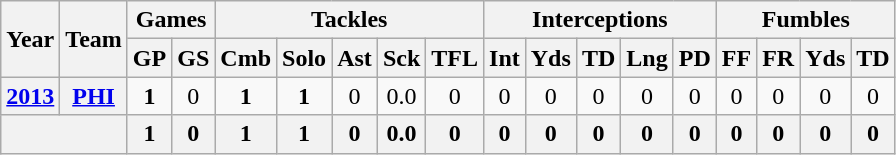<table class="wikitable" style="text-align:center">
<tr>
<th rowspan="2">Year</th>
<th rowspan="2">Team</th>
<th colspan="2">Games</th>
<th colspan="5">Tackles</th>
<th colspan="5">Interceptions</th>
<th colspan="4">Fumbles</th>
</tr>
<tr>
<th>GP</th>
<th>GS</th>
<th>Cmb</th>
<th>Solo</th>
<th>Ast</th>
<th>Sck</th>
<th>TFL</th>
<th>Int</th>
<th>Yds</th>
<th>TD</th>
<th>Lng</th>
<th>PD</th>
<th>FF</th>
<th>FR</th>
<th>Yds</th>
<th>TD</th>
</tr>
<tr>
<th><a href='#'>2013</a></th>
<th><a href='#'>PHI</a></th>
<td><strong>1</strong></td>
<td>0</td>
<td><strong>1</strong></td>
<td><strong>1</strong></td>
<td>0</td>
<td>0.0</td>
<td>0</td>
<td>0</td>
<td>0</td>
<td>0</td>
<td>0</td>
<td>0</td>
<td>0</td>
<td>0</td>
<td>0</td>
<td>0</td>
</tr>
<tr>
<th colspan="2"></th>
<th>1</th>
<th>0</th>
<th>1</th>
<th>1</th>
<th>0</th>
<th>0.0</th>
<th>0</th>
<th>0</th>
<th>0</th>
<th>0</th>
<th>0</th>
<th>0</th>
<th>0</th>
<th>0</th>
<th>0</th>
<th>0</th>
</tr>
</table>
